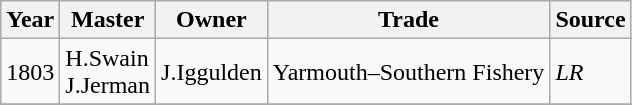<table class=" wikitable">
<tr>
<th>Year</th>
<th>Master</th>
<th>Owner</th>
<th>Trade</th>
<th>Source</th>
</tr>
<tr>
<td>1803</td>
<td>H.Swain<br>J.Jerman</td>
<td>J.Iggulden</td>
<td>Yarmouth–Southern Fishery</td>
<td><em>LR</em></td>
</tr>
<tr>
</tr>
</table>
